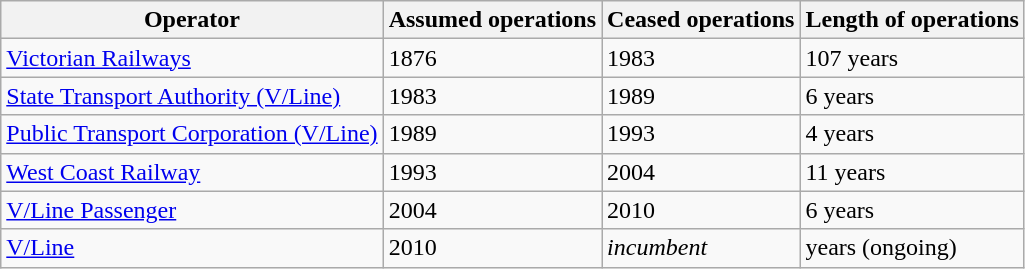<table class="wikitable">
<tr>
<th>Operator</th>
<th>Assumed operations</th>
<th>Ceased operations</th>
<th>Length of operations</th>
</tr>
<tr>
<td><a href='#'>Victorian Railways</a></td>
<td>1876</td>
<td>1983</td>
<td>107 years</td>
</tr>
<tr>
<td><a href='#'>State Transport Authority (V/Line)</a></td>
<td>1983</td>
<td>1989</td>
<td>6 years</td>
</tr>
<tr>
<td><a href='#'>Public Transport Corporation (V/Line)</a></td>
<td>1989</td>
<td>1993</td>
<td>4 years</td>
</tr>
<tr>
<td><a href='#'>West Coast Railway</a></td>
<td>1993</td>
<td>2004</td>
<td>11 years</td>
</tr>
<tr>
<td><a href='#'>V/Line Passenger</a></td>
<td>2004</td>
<td>2010</td>
<td>6 years</td>
</tr>
<tr>
<td><a href='#'>V/Line</a></td>
<td>2010</td>
<td><em>incumbent</em></td>
<td> years (ongoing)</td>
</tr>
</table>
